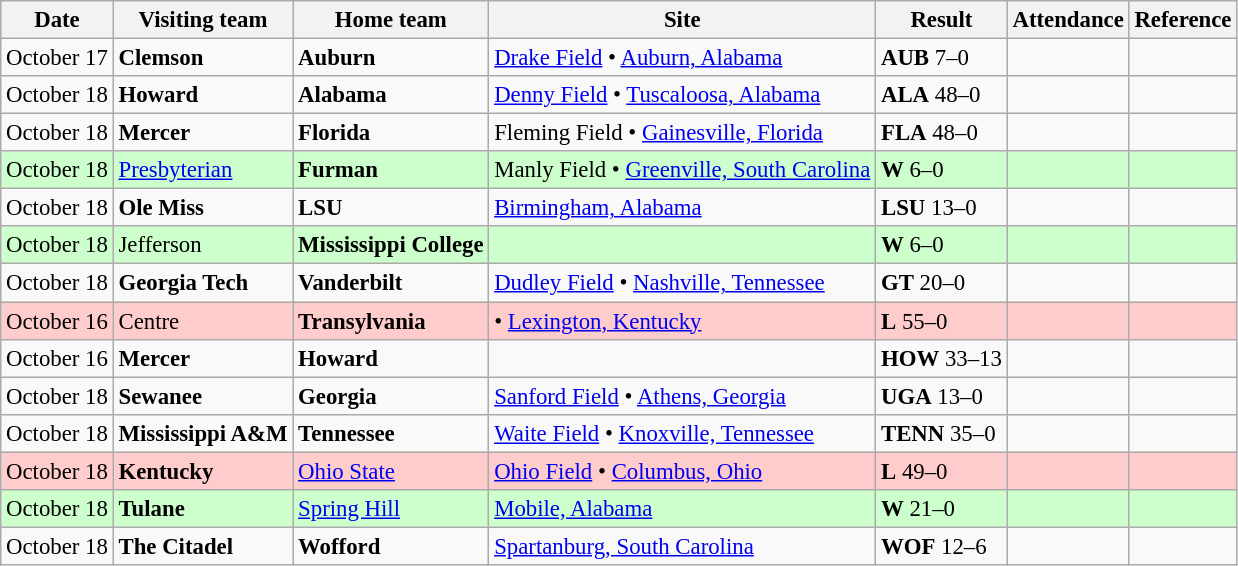<table class="wikitable" style="font-size:95%;">
<tr>
<th>Date</th>
<th>Visiting team</th>
<th>Home team</th>
<th>Site</th>
<th>Result</th>
<th>Attendance</th>
<th class="unsortable">Reference</th>
</tr>
<tr bgcolor=>
<td>October 17</td>
<td><strong>Clemson</strong></td>
<td><strong>Auburn</strong></td>
<td><a href='#'>Drake Field</a> • <a href='#'>Auburn, Alabama</a></td>
<td><strong>AUB</strong> 7–0</td>
<td></td>
<td></td>
</tr>
<tr bgcolor=>
<td>October 18</td>
<td><strong>Howard</strong></td>
<td><strong>Alabama</strong></td>
<td><a href='#'>Denny Field</a> • <a href='#'>Tuscaloosa, Alabama</a></td>
<td><strong>ALA</strong> 48–0</td>
<td></td>
<td></td>
</tr>
<tr bgcolor=>
<td>October 18</td>
<td><strong>Mercer</strong></td>
<td><strong>Florida</strong></td>
<td>Fleming Field • <a href='#'>Gainesville, Florida</a></td>
<td><strong>FLA</strong> 48–0</td>
<td></td>
<td></td>
</tr>
<tr bgcolor=ccffcc>
<td>October 18</td>
<td><a href='#'>Presbyterian</a></td>
<td><strong>Furman</strong></td>
<td>Manly Field • <a href='#'>Greenville, South Carolina</a></td>
<td><strong>W</strong> 6–0</td>
<td></td>
<td></td>
</tr>
<tr bgcolor=>
<td>October 18</td>
<td><strong>Ole Miss</strong></td>
<td><strong>LSU</strong></td>
<td><a href='#'>Birmingham, Alabama</a></td>
<td><strong>LSU</strong> 13–0</td>
<td></td>
<td></td>
</tr>
<tr bgcolor=ccffcc>
<td>October 18</td>
<td>Jefferson</td>
<td><strong>Mississippi College</strong></td>
<td></td>
<td><strong>W</strong> 6–0</td>
<td></td>
<td></td>
</tr>
<tr bgcolor=>
<td>October 18</td>
<td><strong>Georgia Tech</strong></td>
<td><strong>Vanderbilt</strong></td>
<td><a href='#'>Dudley Field</a> • <a href='#'>Nashville, Tennessee</a></td>
<td><strong>GT</strong> 20–0</td>
<td></td>
<td></td>
</tr>
<tr bgcolor=ffcccc>
<td>October 16</td>
<td>Centre</td>
<td><strong>Transylvania</strong></td>
<td>• <a href='#'>Lexington, Kentucky</a></td>
<td><strong>L</strong> 55–0</td>
<td></td>
<td></td>
</tr>
<tr bgcolor=>
<td>October 16</td>
<td><strong>Mercer</strong></td>
<td><strong>Howard</strong></td>
<td></td>
<td><strong>HOW</strong> 33–13</td>
<td></td>
<td></td>
</tr>
<tr bgcolor=>
<td>October 18</td>
<td><strong>Sewanee</strong></td>
<td><strong>Georgia</strong></td>
<td><a href='#'>Sanford Field</a> • <a href='#'>Athens, Georgia</a></td>
<td><strong>UGA</strong> 13–0</td>
<td></td>
<td></td>
</tr>
<tr bgcolor=>
<td>October 18</td>
<td><strong>Mississippi A&M</strong></td>
<td><strong>Tennessee</strong></td>
<td><a href='#'>Waite Field</a> • <a href='#'>Knoxville, Tennessee</a></td>
<td><strong>TENN</strong> 35–0</td>
<td></td>
<td></td>
</tr>
<tr bgcolor=ffcccc>
<td>October 18</td>
<td><strong>Kentucky</strong></td>
<td><a href='#'>Ohio State</a></td>
<td><a href='#'>Ohio Field</a> • <a href='#'>Columbus, Ohio</a></td>
<td><strong>L</strong> 49–0</td>
<td></td>
<td></td>
</tr>
<tr bgcolor=ccffcc>
<td>October 18</td>
<td><strong>Tulane</strong></td>
<td><a href='#'>Spring Hill</a></td>
<td><a href='#'>Mobile, Alabama</a></td>
<td><strong>W</strong> 21–0</td>
<td></td>
<td></td>
</tr>
<tr bgcolor=>
<td>October 18</td>
<td><strong>The Citadel</strong></td>
<td><strong>Wofford</strong></td>
<td><a href='#'>Spartanburg, South Carolina</a></td>
<td><strong>WOF</strong> 12–6</td>
<td></td>
<td></td>
</tr>
</table>
